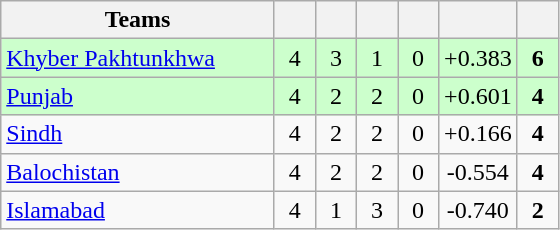<table class="wikitable" style="text-align:center">
<tr>
<th style="width:175px;">Teams</th>
<th style="width:20px;"></th>
<th style="width:20px;"></th>
<th style="width:20px;"></th>
<th style="width:20px;"></th>
<th style="width:45px;"></th>
<th style="width:20px;"></th>
</tr>
<tr style="background:#ccffcc">
<td style="text-align:left"><a href='#'>Khyber Pakhtunkhwa</a></td>
<td>4</td>
<td>3</td>
<td>1</td>
<td>0</td>
<td>+0.383</td>
<td><strong>6</strong></td>
</tr>
<tr style="background:#ccffcc">
<td style="text-align:left"><a href='#'>Punjab</a></td>
<td>4</td>
<td>2</td>
<td>2</td>
<td>0</td>
<td>+0.601</td>
<td><strong>4</strong></td>
</tr>
<tr>
<td style="text-align:left"><a href='#'>Sindh</a></td>
<td>4</td>
<td>2</td>
<td>2</td>
<td>0</td>
<td>+0.166</td>
<td><strong>4</strong></td>
</tr>
<tr>
<td style="text-align:left"><a href='#'>Balochistan</a></td>
<td>4</td>
<td>2</td>
<td>2</td>
<td>0</td>
<td>-0.554</td>
<td><strong>4</strong></td>
</tr>
<tr>
<td style="text-align:left"><a href='#'>Islamabad</a></td>
<td>4</td>
<td>1</td>
<td>3</td>
<td>0</td>
<td>-0.740</td>
<td><strong>2</strong></td>
</tr>
</table>
